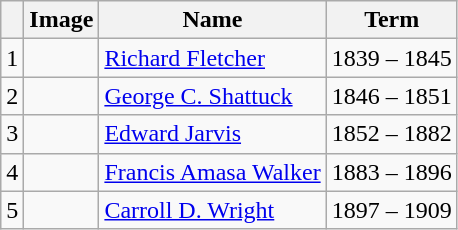<table class="wikitable sortable">
<tr>
<th></th>
<th class="unsortable">Image</th>
<th>Name</th>
<th>Term</th>
</tr>
<tr>
<td>1</td>
<td></td>
<td><a href='#'>Richard Fletcher</a></td>
<td>1839 – 1845</td>
</tr>
<tr>
<td>2</td>
<td></td>
<td><a href='#'>George C. Shattuck</a></td>
<td>1846 – 1851</td>
</tr>
<tr>
<td>3</td>
<td></td>
<td><a href='#'>Edward Jarvis</a></td>
<td>1852 – 1882</td>
</tr>
<tr>
<td>4</td>
<td></td>
<td><a href='#'>Francis Amasa Walker</a></td>
<td>1883 – 1896</td>
</tr>
<tr>
<td>5</td>
<td></td>
<td><a href='#'>Carroll D. Wright</a></td>
<td>1897 – 1909</td>
</tr>
</table>
